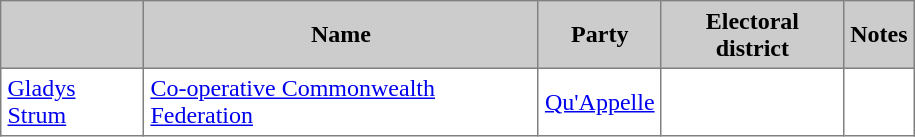<table border="1" cellpadding="4" width="610" cellspacing="0" style="border-collapse: collapse" width="100%" class="sortable">
<tr bgcolor="CCCCCC">
<th></th>
<th>Name</th>
<th>Party</th>
<th>Electoral district</th>
<th>Notes</th>
</tr>
<tr>
<td><a href='#'>Gladys Strum</a></td>
<td><a href='#'>Co-operative Commonwealth Federation</a></td>
<td><a href='#'>Qu'Appelle</a></td>
<td> </td>
</tr>
</table>
